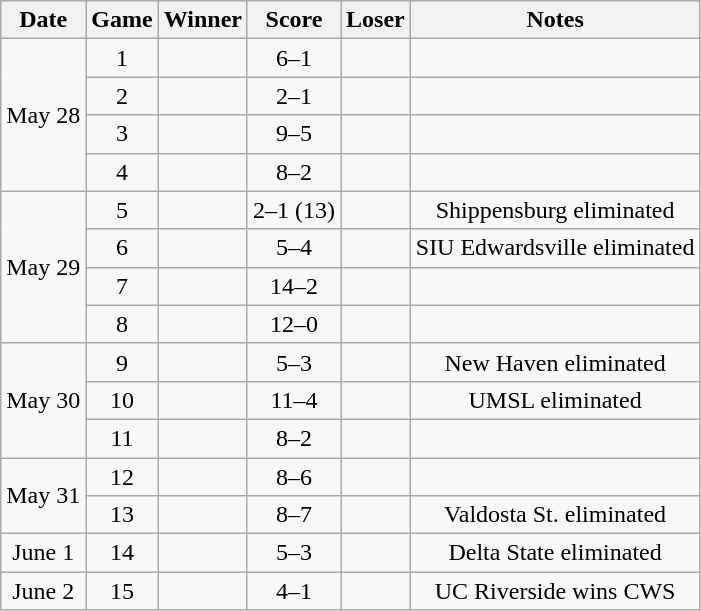<table class="wikitable">
<tr style="text-align:center; background:#f2f2f2;">
<th>Date</th>
<th>Game</th>
<th>Winner</th>
<th>Score</th>
<th>Loser</th>
<th>Notes</th>
</tr>
<tr align=center>
<td rowspan=4>May 28</td>
<td>1</td>
<td></td>
<td>6–1</td>
<td></td>
<td></td>
</tr>
<tr align=center>
<td>2</td>
<td></td>
<td>2–1</td>
<td></td>
<td></td>
</tr>
<tr align=center>
<td>3</td>
<td></td>
<td>9–5</td>
<td></td>
<td></td>
</tr>
<tr align=center>
<td>4</td>
<td></td>
<td>8–2</td>
<td></td>
<td></td>
</tr>
<tr align=center>
<td rowspan=4>May 29</td>
<td>5</td>
<td></td>
<td>2–1 (13)</td>
<td></td>
<td>Shippensburg eliminated</td>
</tr>
<tr align=center>
<td>6</td>
<td></td>
<td>5–4</td>
<td></td>
<td>SIU Edwardsville eliminated</td>
</tr>
<tr align=center>
<td>7</td>
<td></td>
<td>14–2</td>
<td></td>
<td></td>
</tr>
<tr align=center>
<td>8</td>
<td></td>
<td>12–0</td>
<td></td>
<td></td>
</tr>
<tr align=center>
<td rowspan=3>May 30</td>
<td>9</td>
<td></td>
<td>5–3</td>
<td></td>
<td>New Haven eliminated</td>
</tr>
<tr align=center>
<td>10</td>
<td></td>
<td>11–4</td>
<td></td>
<td>UMSL eliminated</td>
</tr>
<tr align=center>
<td>11</td>
<td></td>
<td>8–2</td>
<td></td>
<td></td>
</tr>
<tr align=center>
<td rowspan=2>May 31</td>
<td>12</td>
<td></td>
<td>8–6</td>
<td></td>
<td></td>
</tr>
<tr align=center>
<td>13</td>
<td></td>
<td>8–7</td>
<td></td>
<td>Valdosta St. eliminated</td>
</tr>
<tr align=center>
<td>June 1</td>
<td>14</td>
<td></td>
<td>5–3</td>
<td></td>
<td>Delta State eliminated</td>
</tr>
<tr align=center>
<td>June 2</td>
<td>15</td>
<td></td>
<td>4–1</td>
<td></td>
<td>UC Riverside wins CWS</td>
</tr>
</table>
